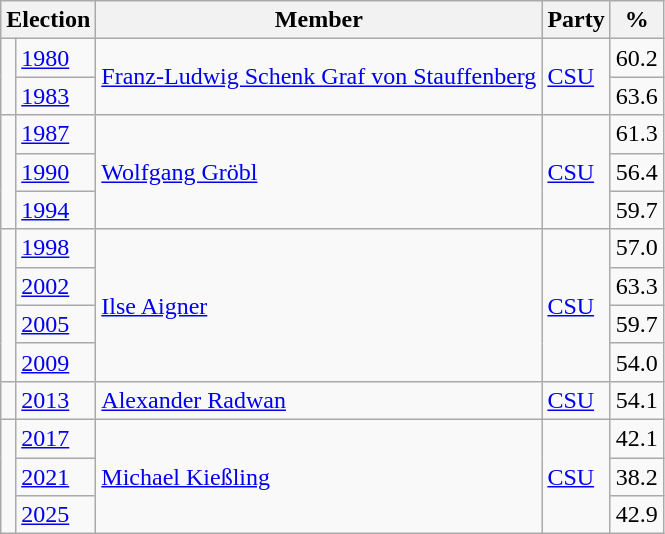<table class=wikitable>
<tr>
<th colspan=2>Election</th>
<th>Member</th>
<th>Party</th>
<th>%</th>
</tr>
<tr>
<td rowspan=2 bgcolor=></td>
<td><a href='#'>1980</a></td>
<td rowspan=2><a href='#'>Franz-Ludwig Schenk Graf von Stauffenberg</a></td>
<td rowspan=2><a href='#'>CSU</a></td>
<td align=right>60.2</td>
</tr>
<tr>
<td><a href='#'>1983</a></td>
<td align=right>63.6</td>
</tr>
<tr>
<td rowspan=3 bgcolor=></td>
<td><a href='#'>1987</a></td>
<td rowspan=3><a href='#'>Wolfgang Gröbl</a></td>
<td rowspan=3><a href='#'>CSU</a></td>
<td align=right>61.3</td>
</tr>
<tr>
<td><a href='#'>1990</a></td>
<td align=right>56.4</td>
</tr>
<tr>
<td><a href='#'>1994</a></td>
<td align=right>59.7</td>
</tr>
<tr>
<td rowspan=4 bgcolor=></td>
<td><a href='#'>1998</a></td>
<td rowspan=4><a href='#'>Ilse Aigner</a></td>
<td rowspan=4><a href='#'>CSU</a></td>
<td align=right>57.0</td>
</tr>
<tr>
<td><a href='#'>2002</a></td>
<td align=right>63.3</td>
</tr>
<tr>
<td><a href='#'>2005</a></td>
<td align=right>59.7</td>
</tr>
<tr>
<td><a href='#'>2009</a></td>
<td align=right>54.0</td>
</tr>
<tr>
<td bgcolor=></td>
<td><a href='#'>2013</a></td>
<td><a href='#'>Alexander Radwan</a></td>
<td><a href='#'>CSU</a></td>
<td align=right>54.1</td>
</tr>
<tr>
<td rowspan=3 bgcolor=></td>
<td><a href='#'>2017</a></td>
<td rowspan=3><a href='#'>Michael Kießling</a></td>
<td rowspan=3><a href='#'>CSU</a></td>
<td align=right>42.1</td>
</tr>
<tr>
<td><a href='#'>2021</a></td>
<td align=right>38.2</td>
</tr>
<tr>
<td><a href='#'>2025</a></td>
<td align=right>42.9</td>
</tr>
</table>
